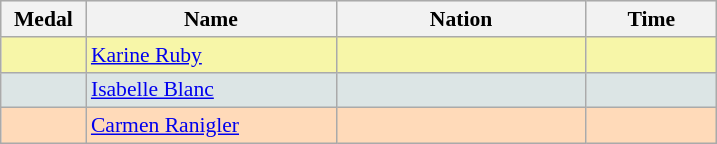<table class=wikitable style="border:1px solid #AAAAAA;font-size:90%">
<tr bgcolor="#E4E4E4">
<th width=50>Medal</th>
<th width=160>Name</th>
<th width=160>Nation</th>
<th width=80>Time</th>
</tr>
<tr bgcolor="#F7F6A8">
<td align="center"></td>
<td><a href='#'>Karine Ruby</a></td>
<td></td>
<td align="center"></td>
</tr>
<tr bgcolor="#DCE5E5">
<td align="center"></td>
<td><a href='#'>Isabelle Blanc</a></td>
<td></td>
<td align="center"></td>
</tr>
<tr bgcolor="#FFDAB9">
<td align="center"></td>
<td><a href='#'>Carmen Ranigler</a></td>
<td></td>
<td align="center"></td>
</tr>
</table>
